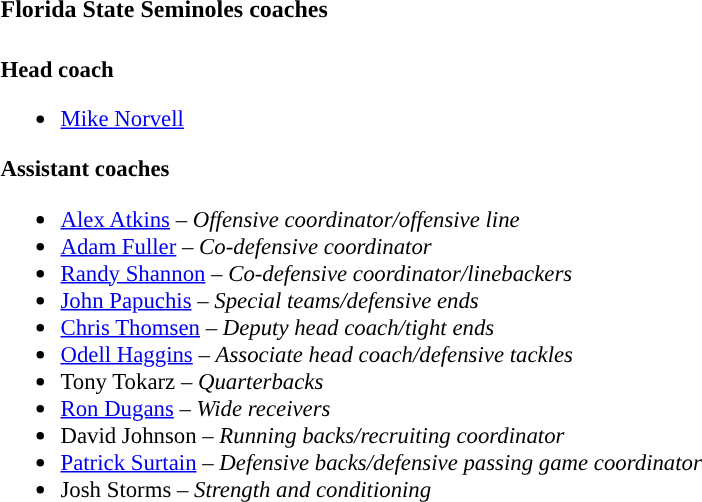<table class="toccolours" style="text-align: left;">
<tr>
<td colspan="9"><strong>Florida State Seminoles coaches</strong></td>
</tr>
<tr>
<td style="font-size: 95%;" valign="top"><br><strong>Head coach</strong><ul><li><a href='#'>Mike Norvell</a></li></ul><strong>Assistant coaches</strong><ul><li><a href='#'>Alex Atkins</a> – <em>Offensive coordinator/offensive line</em></li><li><a href='#'>Adam Fuller</a> – <em>Co-defensive coordinator</em></li><li><a href='#'>Randy Shannon</a> – <em>Co-defensive coordinator/linebackers</em></li><li><a href='#'>John Papuchis</a> – <em>Special teams/defensive ends</em></li><li><a href='#'>Chris Thomsen</a> – <em>Deputy head coach/tight ends</em></li><li><a href='#'>Odell Haggins</a> – <em>Associate head coach/defensive tackles</em></li><li>Tony Tokarz – <em>Quarterbacks</em></li><li><a href='#'>Ron Dugans</a> – <em>Wide receivers</em></li><li>David Johnson – <em>Running backs/recruiting coordinator</em></li><li><a href='#'>Patrick Surtain</a> – <em>Defensive backs/defensive passing game coordinator</em></li><li>Josh Storms – <em>Strength and conditioning</em></li></ul></td>
</tr>
</table>
